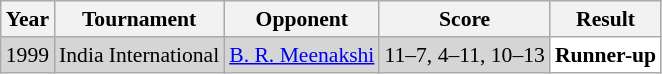<table class="sortable wikitable" style="font-size:90%;">
<tr>
<th>Year</th>
<th>Tournament</th>
<th>Opponent</th>
<th>Score</th>
<th>Result</th>
</tr>
<tr style="background:#D5D5D5">
<td align="center">1999</td>
<td align="left">India International</td>
<td align="left"> <a href='#'>B. R. Meenakshi</a></td>
<td align="left">11–7, 4–11, 10–13</td>
<td style="text-align:left; background:white"> <strong>Runner-up</strong></td>
</tr>
</table>
